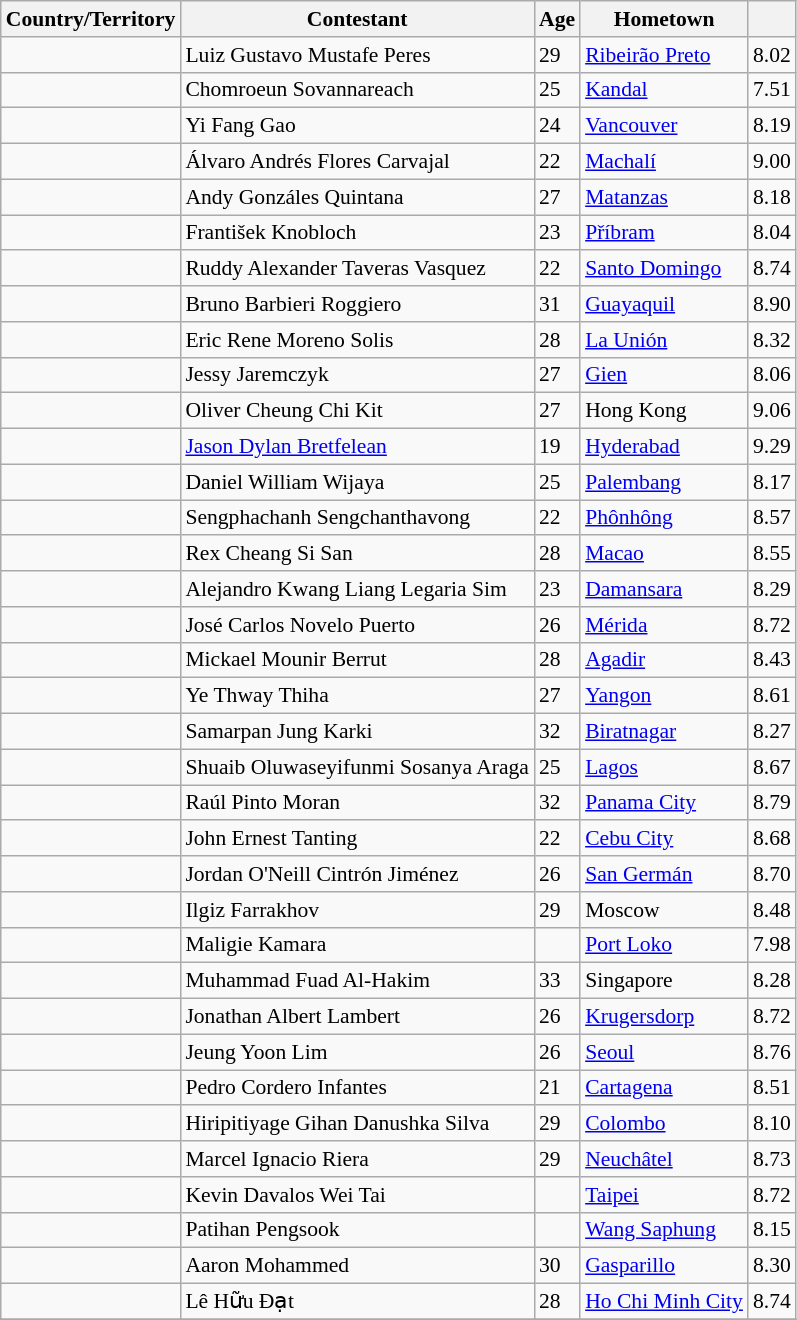<table class="wikitable sortable" style="font-size:90%;">
<tr>
<th>Country/Territory</th>
<th>Contestant</th>
<th>Age</th>
<th>Hometown</th>
<th scope="col"></th>
</tr>
<tr>
<td></td>
<td>Luiz Gustavo Mustafe Peres</td>
<td>29</td>
<td><a href='#'>Ribeirão Preto</a></td>
<td>8.02</td>
</tr>
<tr>
<td></td>
<td>Chomroeun Sovannareach</td>
<td>25</td>
<td><a href='#'>Kandal</a></td>
<td>7.51</td>
</tr>
<tr>
<td></td>
<td>Yi Fang Gao</td>
<td>24</td>
<td><a href='#'>Vancouver</a></td>
<td>8.19</td>
</tr>
<tr>
<td></td>
<td>Álvaro Andrés Flores Carvajal</td>
<td>22</td>
<td><a href='#'>Machalí</a></td>
<td>9.00</td>
</tr>
<tr>
<td></td>
<td>Andy Gonzáles Quintana</td>
<td>27</td>
<td><a href='#'>Matanzas</a></td>
<td>8.18</td>
</tr>
<tr>
<td></td>
<td>František Knobloch</td>
<td>23</td>
<td><a href='#'>Příbram</a></td>
<td>8.04</td>
</tr>
<tr>
<td></td>
<td>Ruddy Alexander Taveras Vasquez</td>
<td>22</td>
<td><a href='#'>Santo Domingo</a></td>
<td>8.74</td>
</tr>
<tr>
<td></td>
<td>Bruno Barbieri Roggiero</td>
<td>31</td>
<td><a href='#'>Guayaquil</a></td>
<td>8.90</td>
</tr>
<tr>
<td></td>
<td>Eric Rene Moreno Solis</td>
<td>28</td>
<td><a href='#'>La Unión</a></td>
<td>8.32</td>
</tr>
<tr>
<td></td>
<td>Jessy Jaremczyk</td>
<td>27</td>
<td><a href='#'>Gien</a></td>
<td>8.06</td>
</tr>
<tr>
<td></td>
<td>Oliver Cheung Chi Kit</td>
<td>27</td>
<td>Hong Kong</td>
<td>9.06</td>
</tr>
<tr>
<td></td>
<td><a href='#'>Jason Dylan Bretfelean</a></td>
<td>19</td>
<td><a href='#'>Hyderabad</a></td>
<td>9.29</td>
</tr>
<tr>
<td></td>
<td>Daniel William Wijaya</td>
<td>25</td>
<td><a href='#'>Palembang</a></td>
<td>8.17</td>
</tr>
<tr>
<td></td>
<td>Sengphachanh Sengchanthavong</td>
<td>22</td>
<td><a href='#'>Phônhông</a></td>
<td>8.57</td>
</tr>
<tr>
<td></td>
<td>Rex Cheang Si San</td>
<td>28</td>
<td><a href='#'>Macao</a></td>
<td>8.55</td>
</tr>
<tr>
<td></td>
<td>Alejandro Kwang Liang Legaria Sim</td>
<td>23</td>
<td><a href='#'>Damansara</a></td>
<td>8.29</td>
</tr>
<tr>
<td></td>
<td>José Carlos Novelo Puerto</td>
<td>26</td>
<td><a href='#'>Mérida</a></td>
<td>8.72</td>
</tr>
<tr>
<td></td>
<td>Mickael Mounir Berrut</td>
<td>28</td>
<td><a href='#'>Agadir</a></td>
<td>8.43</td>
</tr>
<tr>
<td></td>
<td>Ye Thway Thiha</td>
<td>27</td>
<td><a href='#'>Yangon</a></td>
<td>8.61</td>
</tr>
<tr>
<td></td>
<td>Samarpan Jung Karki</td>
<td>32</td>
<td><a href='#'>Biratnagar</a></td>
<td>8.27</td>
</tr>
<tr>
<td></td>
<td>Shuaib Oluwaseyifunmi Sosanya Araga</td>
<td>25</td>
<td><a href='#'>Lagos</a></td>
<td>8.67</td>
</tr>
<tr>
<td></td>
<td>Raúl Pinto Moran</td>
<td>32</td>
<td><a href='#'>Panama City</a></td>
<td>8.79</td>
</tr>
<tr>
<td></td>
<td>John Ernest Tanting</td>
<td>22</td>
<td><a href='#'>Cebu City</a></td>
<td>8.68</td>
</tr>
<tr>
<td></td>
<td>Jordan O'Neill Cintrón Jiménez</td>
<td>26</td>
<td><a href='#'>San Germán</a></td>
<td>8.70</td>
</tr>
<tr>
<td></td>
<td>Ilgiz Farrakhov </td>
<td>29</td>
<td>Moscow</td>
<td>8.48</td>
</tr>
<tr>
<td></td>
<td>Maligie Kamara</td>
<td></td>
<td><a href='#'>Port Loko</a></td>
<td>7.98</td>
</tr>
<tr>
<td></td>
<td>Muhammad Fuad Al-Hakim</td>
<td>33</td>
<td>Singapore</td>
<td>8.28</td>
</tr>
<tr>
<td></td>
<td>Jonathan Albert Lambert</td>
<td>26</td>
<td><a href='#'>Krugersdorp</a></td>
<td>8.72</td>
</tr>
<tr>
<td></td>
<td>Jeung Yoon Lim</td>
<td>26</td>
<td><a href='#'>Seoul</a></td>
<td>8.76</td>
</tr>
<tr>
<td></td>
<td>Pedro Cordero Infantes</td>
<td>21</td>
<td><a href='#'>Cartagena</a></td>
<td>8.51</td>
</tr>
<tr>
<td></td>
<td>Hiripitiyage Gihan Danushka Silva</td>
<td>29</td>
<td><a href='#'>Colombo</a></td>
<td>8.10</td>
</tr>
<tr>
<td></td>
<td>Marcel Ignacio Riera</td>
<td>29</td>
<td><a href='#'>Neuchâtel</a></td>
<td>8.73</td>
</tr>
<tr>
<td></td>
<td>Kevin Davalos Wei Tai</td>
<td></td>
<td><a href='#'>Taipei</a></td>
<td>8.72</td>
</tr>
<tr>
<td></td>
<td>Patihan Pengsook</td>
<td></td>
<td><a href='#'>Wang Saphung</a></td>
<td>8.15</td>
</tr>
<tr>
<td></td>
<td>Aaron Mohammed</td>
<td>30</td>
<td><a href='#'>Gasparillo</a></td>
<td>8.30</td>
</tr>
<tr>
<td></td>
<td>Lê Hữu Đạt</td>
<td>28</td>
<td><a href='#'>Ho Chi Minh City</a></td>
<td>8.74</td>
</tr>
<tr>
</tr>
</table>
